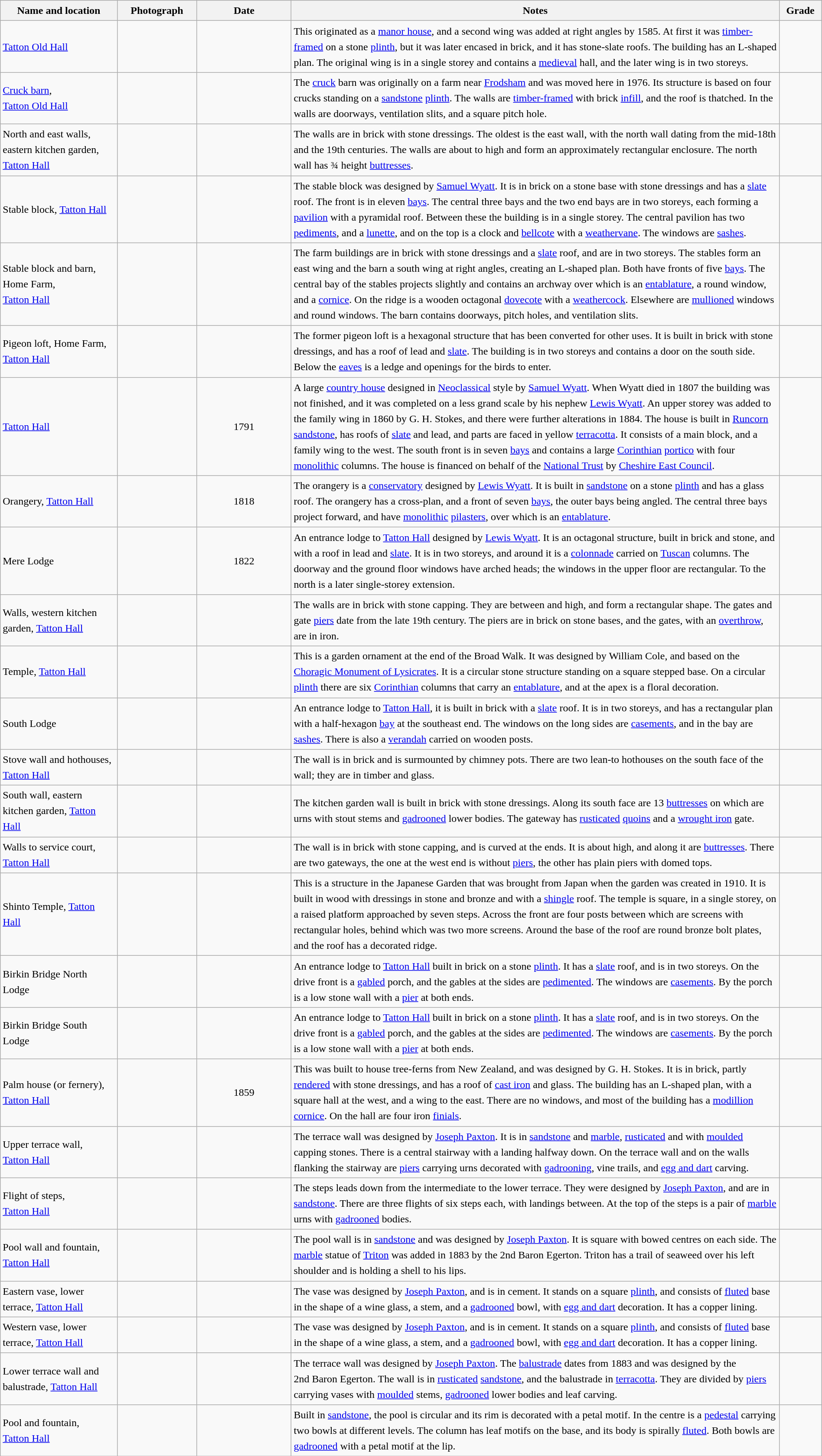<table class="wikitable sortable plainrowheaders" style="width:100%;border:0px;text-align:left;line-height:150%;">
<tr>
<th scope="col"  style="width:150px">Name and location</th>
<th scope="col"  style="width:100px" class="unsortable">Photograph</th>
<th scope="col"  style="width:120px">Date</th>
<th scope="col"  style="width:650px" class="unsortable">Notes</th>
<th scope="col"  style="width:50px">Grade</th>
</tr>
<tr>
<td><a href='#'>Tatton Old Hall</a><br><small></small></td>
<td></td>
<td align="center"></td>
<td>This originated as a <a href='#'>manor house</a>, and a second wing was added at right angles by 1585.  At first it was <a href='#'>timber-framed</a> on a stone <a href='#'>plinth</a>, but it was later encased in brick, and it has stone-slate roofs.  The building has an L-shaped plan.  The original wing is in a single storey and contains a <a href='#'>medieval</a> hall, and the later wing is in two storeys.</td>
<td align="center" ></td>
</tr>
<tr>
<td><a href='#'>Cruck barn</a>,<br><a href='#'>Tatton Old Hall</a><br><small></small></td>
<td></td>
<td align="center"></td>
<td>The <a href='#'>cruck</a> barn was originally on a farm near <a href='#'>Frodsham</a> and was moved here in 1976.  Its structure is based on four crucks standing on a <a href='#'>sandstone</a> <a href='#'>plinth</a>.  The walls are <a href='#'>timber-framed</a> with brick <a href='#'>infill</a>, and the roof is thatched.  In the walls are doorways, ventilation slits, and a square pitch hole.</td>
<td align="center" ></td>
</tr>
<tr>
<td>North and east walls, eastern kitchen garden, <a href='#'>Tatton Hall</a><br><small></small></td>
<td></td>
<td align="center"></td>
<td>The walls are in brick with stone dressings.  The oldest is the east wall, with the north wall dating from the mid-18th and the 19th centuries.  The walls are about  to  high and form an approximately rectangular enclosure.  The north wall has ¾ height <a href='#'>buttresses</a>.</td>
<td align="center" ></td>
</tr>
<tr>
<td>Stable block, <a href='#'>Tatton Hall</a><br><small></small></td>
<td></td>
<td align="center"></td>
<td>The stable block was designed by <a href='#'>Samuel Wyatt</a>.  It is in brick on a stone base with stone dressings and has a <a href='#'>slate</a> roof.  The front is in eleven <a href='#'>bays</a>.  The central three bays and the two end bays are in two storeys, each forming a <a href='#'>pavilion</a> with a pyramidal roof.  Between these the building is in a single storey.  The central pavilion has two <a href='#'>pediments</a>, and a <a href='#'>lunette</a>, and on the top is a clock and <a href='#'>bellcote</a> with a <a href='#'>weathervane</a>.  The windows are <a href='#'>sashes</a>.</td>
<td align="center" ></td>
</tr>
<tr>
<td>Stable block and barn, Home Farm,<br><a href='#'>Tatton Hall</a><br><small></small></td>
<td></td>
<td align="center"></td>
<td>The farm buildings are in brick with stone dressings and a <a href='#'>slate</a> roof, and are in two storeys.  The stables form an east wing and the barn a south wing at right angles, creating an L-shaped plan.  Both have fronts of five <a href='#'>bays</a>.  The central bay of the stables projects slightly and contains an archway over which is an <a href='#'>entablature</a>, a round window, and a <a href='#'>cornice</a>.  On the ridge is a wooden octagonal <a href='#'>dovecote</a> with a <a href='#'>weathercock</a>.  Elsewhere are <a href='#'>mullioned</a> windows and round windows.  The barn contains doorways, pitch holes, and ventilation slits.</td>
<td align="center" ></td>
</tr>
<tr>
<td>Pigeon loft, Home Farm,<br><a href='#'>Tatton Hall</a><br><small></small></td>
<td></td>
<td align="center"></td>
<td>The former pigeon loft is a hexagonal structure that has been converted for other uses.  It is built in brick with stone dressings, and has a roof of lead and <a href='#'>slate</a>.  The building is in two storeys and contains a door on the south side.  Below the <a href='#'>eaves</a> is a ledge and openings for the birds to enter.</td>
<td align="center" ></td>
</tr>
<tr>
<td><a href='#'>Tatton Hall</a><br><small></small></td>
<td></td>
<td align="center">1791</td>
<td>A large <a href='#'>country house</a> designed in <a href='#'>Neoclassical</a> style by <a href='#'>Samuel Wyatt</a>.  When Wyatt died in 1807 the building was not finished, and it was completed on a less grand scale by his nephew <a href='#'>Lewis Wyatt</a>.  An upper storey was added to the family wing in 1860 by G. H. Stokes, and there were further alterations in 1884.  The house is built in <a href='#'>Runcorn</a> <a href='#'>sandstone</a>, has roofs of <a href='#'>slate</a> and lead, and parts are faced in yellow <a href='#'>terracotta</a>.  It consists of a main block, and a family wing to the west.  The south front is in seven <a href='#'>bays</a> and contains a large <a href='#'>Corinthian</a> <a href='#'>portico</a> with four <a href='#'>monolithic</a> columns.  The house is financed on behalf of the <a href='#'>National Trust</a> by <a href='#'>Cheshire East Council</a>.</td>
<td align="center" ></td>
</tr>
<tr>
<td>Orangery, <a href='#'>Tatton Hall</a><br><small></small></td>
<td></td>
<td align="center">1818</td>
<td>The orangery is a <a href='#'>conservatory</a> designed by <a href='#'>Lewis Wyatt</a>.  It is built in <a href='#'>sandstone</a> on a stone <a href='#'>plinth</a> and has a glass roof.  The orangery has a cross-plan, and a front of seven <a href='#'>bays</a>, the outer bays being angled.  The central three bays project forward, and have <a href='#'>monolithic</a> <a href='#'>pilasters</a>, over which is an <a href='#'>entablature</a>.</td>
<td align="center" ></td>
</tr>
<tr>
<td>Mere Lodge<br><small></small></td>
<td></td>
<td align="center">1822</td>
<td>An entrance lodge to <a href='#'>Tatton Hall</a> designed by <a href='#'>Lewis Wyatt</a>.  It is an octagonal structure, built in brick and stone, and with a roof in lead and <a href='#'>slate</a>.  It is in two storeys, and around it is a <a href='#'>colonnade</a> carried on <a href='#'>Tuscan</a> columns.  The doorway and the ground floor windows have arched heads; the windows in the upper floor are rectangular.  To the north is a later single-storey extension.</td>
<td align="center" ></td>
</tr>
<tr>
<td>Walls, western kitchen garden, <a href='#'>Tatton Hall</a><br><small></small></td>
<td></td>
<td align="center"></td>
<td>The walls are in brick with stone capping.  They are between  and  high, and form a rectangular shape.  The gates and gate <a href='#'>piers</a> date from the late 19th century.  The piers are in brick on stone bases, and the gates, with an <a href='#'>overthrow</a>, are in iron.</td>
<td align="center" ></td>
</tr>
<tr>
<td>Temple, <a href='#'>Tatton Hall</a><br><small></small></td>
<td></td>
<td align="center"></td>
<td>This is a garden ornament at the end of the Broad Walk.  It was designed by William Cole, and based on the <a href='#'>Choragic Monument of Lysicrates</a>.  It is a circular stone structure standing on a square stepped base.  On a circular <a href='#'>plinth</a> there are six <a href='#'>Corinthian</a> columns that carry an <a href='#'>entablature</a>, and at the apex is a floral decoration.</td>
<td align="center" ></td>
</tr>
<tr>
<td>South Lodge<br><small></small></td>
<td></td>
<td align="center"></td>
<td>An entrance lodge to <a href='#'>Tatton Hall</a>, it is built in brick with a <a href='#'>slate</a> roof.  It is in two storeys, and has a rectangular plan with a half-hexagon <a href='#'>bay</a> at the southeast end.  The windows on the long sides are <a href='#'>casements</a>, and in the bay are <a href='#'>sashes</a>.  There is also a <a href='#'>verandah</a> carried on wooden posts.</td>
<td align="center" ></td>
</tr>
<tr>
<td>Stove wall and hothouses, <a href='#'>Tatton Hall</a><br><small></small></td>
<td></td>
<td align="center"></td>
<td>The wall is in brick and is surmounted by chimney pots.  There are two lean-to hothouses on the south face of the wall; they are in timber and glass.</td>
<td align="center" ></td>
</tr>
<tr>
<td>South wall, eastern kitchen garden, <a href='#'>Tatton Hall</a><br><small></small></td>
<td></td>
<td align="center"></td>
<td>The kitchen garden wall is built in brick with stone dressings.  Along its south face are 13 <a href='#'>buttresses</a> on which are urns with stout stems and <a href='#'>gadrooned</a> lower bodies.  The gateway has <a href='#'>rusticated</a> <a href='#'>quoins</a> and a <a href='#'>wrought iron</a> gate.</td>
<td align="center" ></td>
</tr>
<tr>
<td>Walls to service court, <a href='#'>Tatton Hall</a><br><small></small></td>
<td></td>
<td align="center"></td>
<td>The wall is in brick with stone capping, and is curved at the ends.  It is about  high, and along it are <a href='#'>buttresses</a>.  There are two gateways, the one at the west end is without <a href='#'>piers</a>, the other has plain piers with domed tops.</td>
<td align="center" ></td>
</tr>
<tr>
<td>Shinto Temple, <a href='#'>Tatton Hall</a><br><small></small></td>
<td></td>
<td align="center"></td>
<td>This is a structure in the Japanese Garden that was brought from Japan when the garden was created in 1910.  It is built in wood with dressings in stone and bronze and with a <a href='#'>shingle</a> roof.  The temple is square, in a single storey, on a raised platform approached by seven steps.  Across the front are four posts between which are screens with rectangular holes, behind which was two more screens.  Around the base of the roof are round bronze bolt plates, and the roof has a decorated ridge.</td>
<td align="center" ></td>
</tr>
<tr>
<td>Birkin Bridge North Lodge<br><small></small></td>
<td></td>
<td align="center"></td>
<td>An entrance lodge to <a href='#'>Tatton Hall</a> built in brick on a stone <a href='#'>plinth</a>.  It has a <a href='#'>slate</a> roof, and is in two storeys.  On the drive front is a <a href='#'>gabled</a> porch, and the gables at the sides are <a href='#'>pedimented</a>.  The windows are <a href='#'>casements</a>.  By the porch is a low stone wall with a <a href='#'>pier</a> at both ends.</td>
<td align="center" ></td>
</tr>
<tr>
<td>Birkin Bridge South Lodge<br><small></small></td>
<td></td>
<td align="center"></td>
<td>An entrance lodge to <a href='#'>Tatton Hall</a> built in brick on a stone <a href='#'>plinth</a>.  It has a <a href='#'>slate</a> roof, and is in two storeys.  On the drive front is a <a href='#'>gabled</a> porch, and the gables at the sides are <a href='#'>pedimented</a>.  The windows are <a href='#'>casements</a>.  By the porch is a low stone wall with a <a href='#'>pier</a> at both ends.</td>
<td align="center" ></td>
</tr>
<tr>
<td>Palm house (or fernery),<br><a href='#'>Tatton Hall</a><br><small></small></td>
<td></td>
<td align="center">1859</td>
<td>This was built to house tree-ferns from New Zealand, and was designed by G. H. Stokes.  It is in brick, partly <a href='#'>rendered</a> with stone dressings, and has a roof of <a href='#'>cast iron</a> and glass.  The building has an L-shaped plan, with a square hall at the west, and a wing to the east.  There are no windows, and most of the building has a <a href='#'>modillion</a> <a href='#'>cornice</a>.  On the hall are four iron <a href='#'>finials</a>.</td>
<td align="center" ></td>
</tr>
<tr>
<td>Upper terrace wall,<br><a href='#'>Tatton Hall</a><br><small></small></td>
<td></td>
<td align="center"></td>
<td>The terrace wall was designed by <a href='#'>Joseph Paxton</a>.  It is in <a href='#'>sandstone</a> and <a href='#'>marble</a>, <a href='#'>rusticated</a> and with <a href='#'>moulded</a> capping stones.  There is a central stairway with a landing halfway down.  On the terrace wall and on the walls flanking the stairway are <a href='#'>piers</a> carrying urns decorated with <a href='#'>gadrooning</a>, vine trails, and <a href='#'>egg and dart</a> carving.</td>
<td align="center" ></td>
</tr>
<tr>
<td>Flight of steps,<br><a href='#'>Tatton Hall</a><br><small></small></td>
<td></td>
<td align="center"></td>
<td>The steps leads down from the intermediate to the lower terrace.  They were designed by <a href='#'>Joseph Paxton</a>, and are in <a href='#'>sandstone</a>.  There are three flights of six steps each, with landings between.  At the top of the steps is a pair of <a href='#'>marble</a> urns with <a href='#'>gadrooned</a> bodies.</td>
<td align="center" ></td>
</tr>
<tr>
<td>Pool wall and fountain,<br><a href='#'>Tatton Hall</a><br><small></small></td>
<td></td>
<td align="center"></td>
<td>The pool wall is in <a href='#'>sandstone</a> and was designed by <a href='#'>Joseph Paxton</a>.  It is square with bowed centres on each side.  The <a href='#'>marble</a> statue of <a href='#'>Triton</a> was added in 1883 by the 2nd Baron Egerton.  Triton has a trail of seaweed over his left shoulder and is holding a shell to his lips.</td>
<td align="center" ></td>
</tr>
<tr>
<td>Eastern vase, lower terrace, <a href='#'>Tatton Hall</a><br><small></small></td>
<td></td>
<td align="center"></td>
<td>The vase was designed by <a href='#'>Joseph Paxton</a>, and is in cement.  It stands on a square <a href='#'>plinth</a>, and consists of <a href='#'>fluted</a> base in the shape of a wine glass, a stem, and a <a href='#'>gadrooned</a> bowl, with <a href='#'>egg and dart</a> decoration.  It has a copper lining.</td>
<td align="center" ></td>
</tr>
<tr>
<td>Western vase, lower terrace, <a href='#'>Tatton Hall</a><br><small></small></td>
<td></td>
<td align="center"></td>
<td>The vase was designed by <a href='#'>Joseph Paxton</a>, and is in cement.  It stands on a square <a href='#'>plinth</a>, and consists of <a href='#'>fluted</a> base in the shape of a wine glass, a stem, and a <a href='#'>gadrooned</a> bowl, with <a href='#'>egg and dart</a> decoration.  It has a copper lining.</td>
<td align="center" ></td>
</tr>
<tr>
<td>Lower terrace wall and balustrade, <a href='#'>Tatton Hall</a><br><small></small></td>
<td></td>
<td align="center"></td>
<td>The terrace wall was designed by <a href='#'>Joseph Paxton</a>.  The <a href='#'>balustrade</a> dates from 1883 and was designed by the 2nd Baron Egerton.  The wall is in <a href='#'>rusticated</a> <a href='#'>sandstone</a>, and the balustrade in <a href='#'>terracotta</a>.  They are divided by <a href='#'>piers</a> carrying vases with <a href='#'>moulded</a> stems, <a href='#'>gadrooned</a> lower bodies and leaf carving.</td>
<td align="center" ></td>
</tr>
<tr>
<td>Pool and fountain,<br><a href='#'>Tatton Hall</a><br><small></small></td>
<td></td>
<td align="center"></td>
<td>Built in <a href='#'>sandstone</a>, the pool is circular and its rim is decorated with a petal motif.  In the centre is a <a href='#'>pedestal</a> carrying two bowls at different levels.  The column has leaf motifs on the base, and its body is spirally <a href='#'>fluted</a>.  Both bowls are <a href='#'>gadrooned</a> with a petal motif at the lip.</td>
<td align="center" ></td>
</tr>
<tr>
</tr>
</table>
